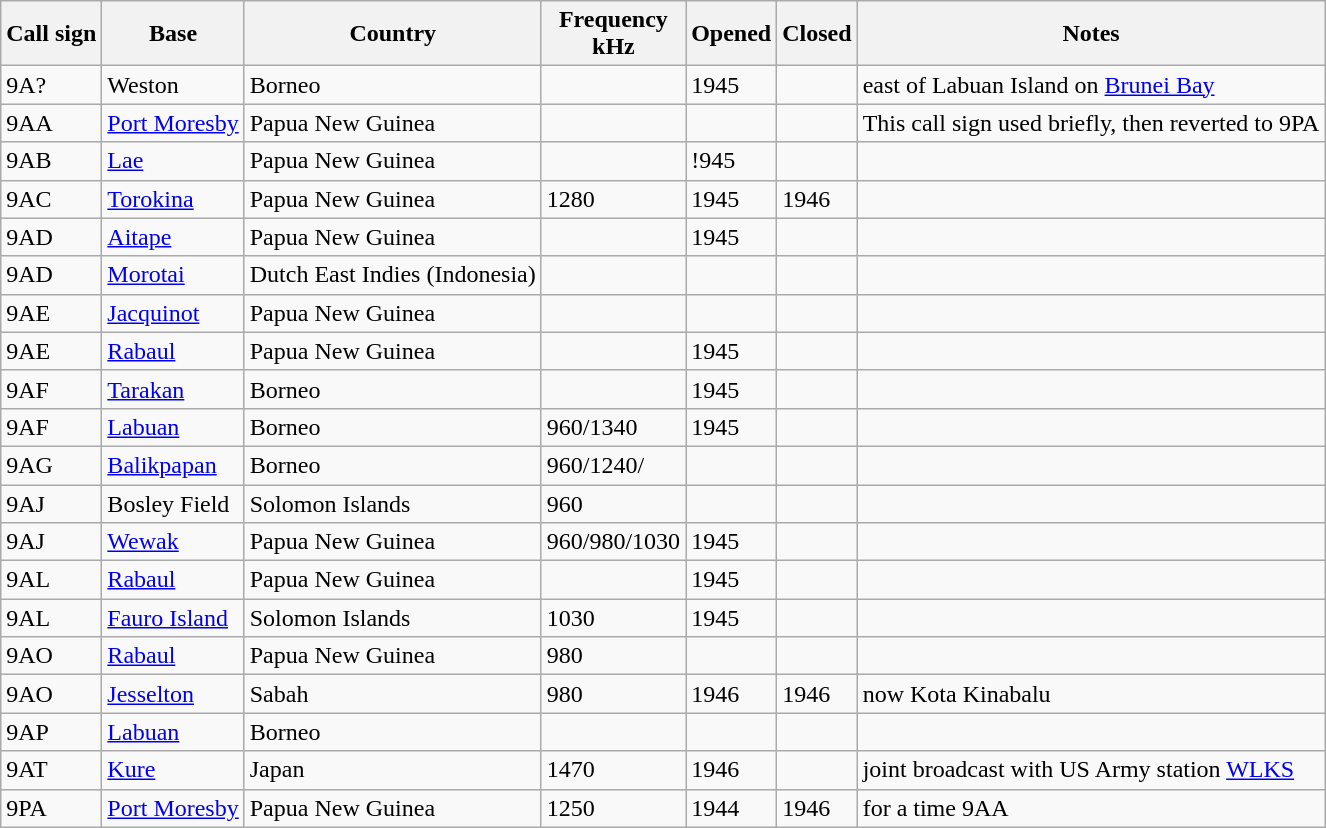<table class="wikitable sortable" >
<tr>
<th>Call sign</th>
<th>Base</th>
<th>Country</th>
<th>Frequency<br>kHz</th>
<th>Opened</th>
<th>Closed</th>
<th>Notes</th>
</tr>
<tr>
<td>9A?</td>
<td>Weston</td>
<td>Borneo</td>
<td></td>
<td>1945</td>
<td></td>
<td>east of Labuan Island on <a href='#'>Brunei Bay</a></td>
</tr>
<tr>
<td>9AA</td>
<td><a href='#'>Port Moresby</a></td>
<td>Papua New Guinea</td>
<td></td>
<td></td>
<td></td>
<td>This call sign used briefly, then reverted to 9PA</td>
</tr>
<tr>
<td>9AB</td>
<td><a href='#'>Lae</a></td>
<td>Papua New Guinea</td>
<td></td>
<td>!945</td>
<td></td>
<td></td>
</tr>
<tr>
<td>9AC</td>
<td><a href='#'>Torokina</a></td>
<td>Papua New Guinea</td>
<td>1280</td>
<td>1945</td>
<td>1946</td>
<td></td>
</tr>
<tr>
<td>9AD</td>
<td><a href='#'>Aitape</a></td>
<td>Papua New Guinea</td>
<td></td>
<td>1945</td>
<td></td>
<td></td>
</tr>
<tr>
<td>9AD</td>
<td><a href='#'>Morotai</a></td>
<td>Dutch East Indies (Indonesia)</td>
<td></td>
<td></td>
<td></td>
<td></td>
</tr>
<tr>
<td>9AE</td>
<td><a href='#'>Jacquinot</a></td>
<td>Papua New Guinea</td>
<td></td>
<td></td>
<td></td>
<td></td>
</tr>
<tr>
<td>9AE</td>
<td><a href='#'>Rabaul</a></td>
<td>Papua New Guinea</td>
<td></td>
<td>1945</td>
<td></td>
<td></td>
</tr>
<tr>
<td>9AF</td>
<td><a href='#'>Tarakan</a></td>
<td>Borneo</td>
<td></td>
<td>1945</td>
<td></td>
<td></td>
</tr>
<tr>
<td>9AF</td>
<td><a href='#'>Labuan</a></td>
<td>Borneo</td>
<td>960/1340</td>
<td>1945</td>
<td></td>
<td></td>
</tr>
<tr>
<td>9AG</td>
<td><a href='#'>Balikpapan</a></td>
<td>Borneo</td>
<td>960/1240/</td>
<td></td>
<td></td>
<td></td>
</tr>
<tr>
<td>9AJ</td>
<td>Bosley Field</td>
<td>Solomon Islands</td>
<td>960</td>
<td></td>
<td></td>
<td></td>
</tr>
<tr>
<td>9AJ</td>
<td><a href='#'>Wewak</a></td>
<td>Papua New Guinea</td>
<td>960/980/1030</td>
<td>1945</td>
<td></td>
<td></td>
</tr>
<tr>
<td>9AL</td>
<td><a href='#'>Rabaul</a></td>
<td>Papua New Guinea</td>
<td></td>
<td>1945</td>
<td></td>
<td></td>
</tr>
<tr>
<td>9AL</td>
<td><a href='#'>Fauro Island</a></td>
<td>Solomon Islands</td>
<td>1030</td>
<td>1945</td>
<td></td>
<td></td>
</tr>
<tr>
<td>9AO</td>
<td><a href='#'>Rabaul</a></td>
<td>Papua New Guinea</td>
<td>980</td>
<td></td>
<td></td>
<td></td>
</tr>
<tr>
<td>9AO</td>
<td><a href='#'>Jesselton</a></td>
<td>Sabah</td>
<td>980</td>
<td>1946</td>
<td>1946</td>
<td>now Kota Kinabalu</td>
</tr>
<tr>
<td>9AP</td>
<td><a href='#'>Labuan</a></td>
<td>Borneo</td>
<td></td>
<td></td>
<td></td>
<td></td>
</tr>
<tr>
<td>9AT</td>
<td><a href='#'>Kure</a></td>
<td>Japan</td>
<td>1470</td>
<td>1946</td>
<td></td>
<td>joint broadcast with US Army station <a href='#'>WLKS</a></td>
</tr>
<tr>
<td>9PA</td>
<td><a href='#'>Port Moresby</a></td>
<td>Papua New Guinea</td>
<td>1250</td>
<td>1944</td>
<td>1946</td>
<td>for a time 9AA</td>
</tr>
</table>
